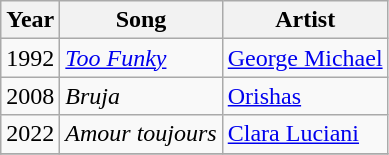<table class="wikitable sortable">
<tr>
<th>Year</th>
<th>Song</th>
<th>Artist</th>
</tr>
<tr>
<td>1992</td>
<td><em><a href='#'>Too Funky</a></em></td>
<td><a href='#'>George Michael</a></td>
</tr>
<tr>
<td>2008</td>
<td><em>Bruja</em></td>
<td><a href='#'>Orishas</a></td>
</tr>
<tr>
<td>2022</td>
<td><em>Amour toujours</em></td>
<td><a href='#'>Clara Luciani</a></td>
</tr>
<tr>
</tr>
</table>
